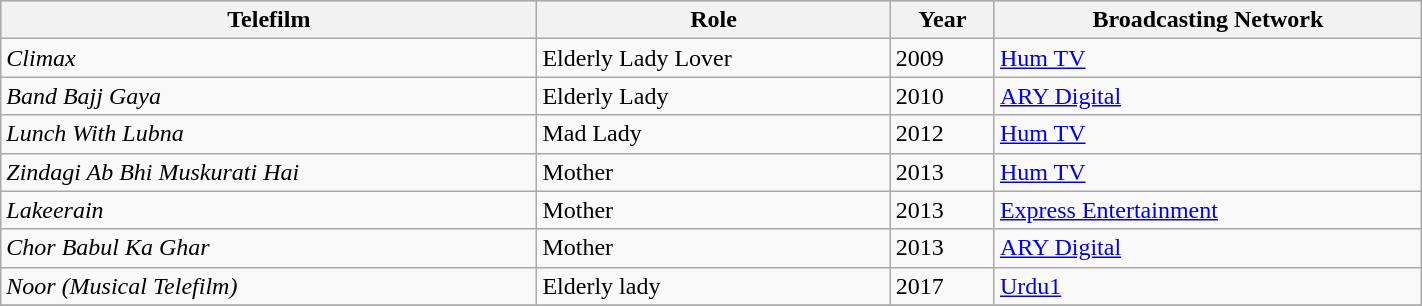<table class="wikitable" style="width:75%; font-size:100%;">
<tr style="background:#ccc; text-align:center;">
<th>Telefilm</th>
<th>Role</th>
<th>Year</th>
<th>Broadcasting Network</th>
</tr>
<tr>
<td><em>Climax</em></td>
<td>Elderly Lady Lover</td>
<td>2009</td>
<td><a href='#'>Hum TV</a></td>
</tr>
<tr>
<td><em>Band Bajj Gaya</em></td>
<td>Elderly Lady</td>
<td>2010</td>
<td><a href='#'>ARY Digital</a></td>
</tr>
<tr>
<td><em>Lunch With Lubna</em></td>
<td>Mad Lady</td>
<td>2012</td>
<td><a href='#'>Hum TV</a></td>
</tr>
<tr>
<td><em>Zindagi Ab Bhi Muskurati Hai</em></td>
<td>Mother</td>
<td>2013</td>
<td><a href='#'>Hum TV</a></td>
</tr>
<tr>
<td><em>Lakeerain</em></td>
<td>Mother</td>
<td>2013</td>
<td><a href='#'>Express Entertainment</a></td>
</tr>
<tr>
<td><em>Chor Babul Ka Ghar</em></td>
<td>Mother</td>
<td>2013</td>
<td><a href='#'>ARY Digital</a></td>
</tr>
<tr>
<td><em>Noor (Musical Telefilm)</em></td>
<td>Elderly lady</td>
<td>2017</td>
<td><a href='#'>Urdu1</a></td>
</tr>
<tr>
</tr>
</table>
